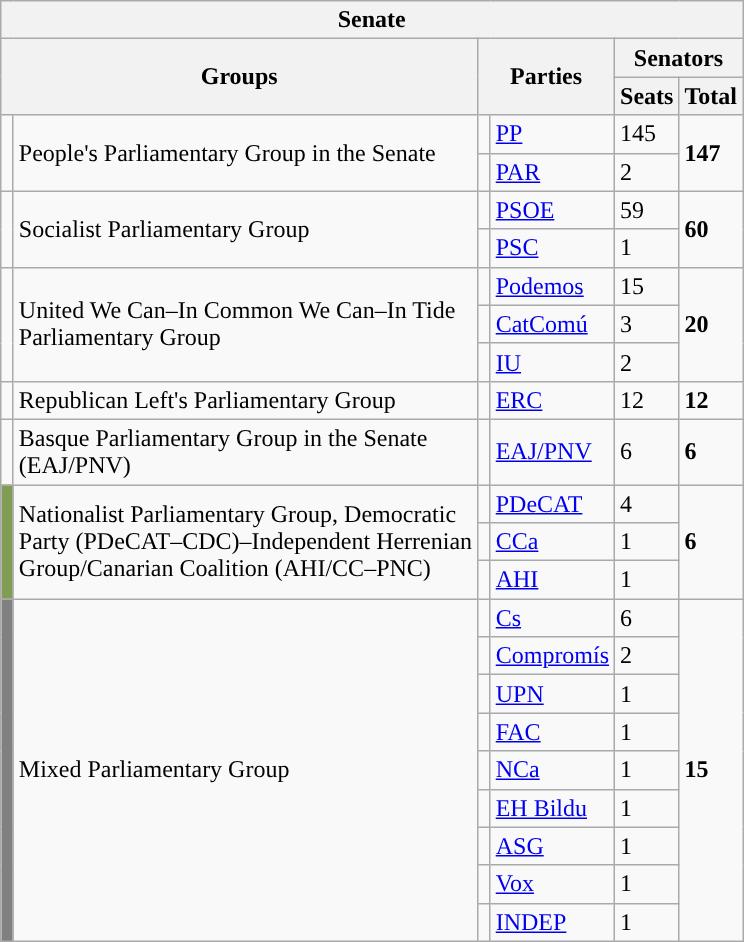<table class="wikitable" style="text-align:left;">
<tr>
<th colspan="6">Senate</th>
</tr>
<tr>
<th rowspan="2" colspan="2">Groups</th>
<th rowspan="2" colspan="2">Parties</th>
<th colspan="2">Senators</th>
</tr>
<tr>
<th>Seats</th>
<th>Total</th>
</tr>
<tr>
<td width="1" rowspan="2"></td>
<td rowspan="2">People's Parliamentary Group in the Senate</td>
<td width="1" style="color:inherit;background:"></td>
<td><a href='#'>PP</a></td>
<td>145</td>
<td rowspan="2"><strong>147</strong></td>
</tr>
<tr>
<td style="color:inherit;background:"></td>
<td><a href='#'>PAR</a></td>
<td>2</td>
</tr>
<tr>
<td rowspan="2" style="color:inherit;background:"></td>
<td rowspan="2">Socialist Parliamentary Group</td>
<td style="color:inherit;background:"></td>
<td><a href='#'>PSOE</a></td>
<td>59</td>
<td rowspan="2"><strong>60</strong></td>
</tr>
<tr>
<td style="color:inherit;background:"></td>
<td><a href='#'>PSC</a></td>
<td>1</td>
</tr>
<tr>
<td rowspan="3" style="color:inherit;background:"></td>
<td rowspan="3">United We Can–In Common We Can–In Tide<br>Parliamentary Group</td>
<td style="color:inherit;background:"></td>
<td><a href='#'>Podemos</a></td>
<td>15</td>
<td rowspan="3"><strong>20</strong></td>
</tr>
<tr>
<td style="color:inherit;background:"></td>
<td><a href='#'>CatComú</a></td>
<td>3</td>
</tr>
<tr>
<td style="color:inherit;background:"></td>
<td><a href='#'>IU</a></td>
<td>2</td>
</tr>
<tr>
<td style="color:inherit;background:"></td>
<td>Republican Left's Parliamentary Group</td>
<td style="color:inherit;background:"></td>
<td><a href='#'>ERC</a></td>
<td>12</td>
<td><strong>12</strong></td>
</tr>
<tr>
<td style="color:inherit;background:"></td>
<td>Basque Parliamentary Group in the Senate<br>(EAJ/PNV)</td>
<td style="color:inherit;background:"></td>
<td><a href='#'>EAJ/PNV</a></td>
<td>6</td>
<td><strong>6</strong></td>
</tr>
<tr>
<td rowspan="3" bgcolor="#809D56"></td>
<td rowspan="3">Nationalist Parliamentary Group, Democratic<br>Party (PDeCAT–CDC)–Independent Herrenian<br>Group/Canarian Coalition (AHI/CC–PNC)</td>
<td style="color:inherit;background:"></td>
<td><a href='#'>PDeCAT</a></td>
<td>4</td>
<td rowspan="3"><strong>6</strong></td>
</tr>
<tr>
<td style="color:inherit;background:"></td>
<td><a href='#'>CCa</a></td>
<td>1</td>
</tr>
<tr>
<td style="color:inherit;background:"></td>
<td><a href='#'>AHI</a></td>
<td>1</td>
</tr>
<tr>
<td rowspan="9" bgcolor="gray"></td>
<td rowspan="9">Mixed Parliamentary Group</td>
<td style="color:inherit;background:"></td>
<td><a href='#'>Cs</a></td>
<td>6</td>
<td rowspan="9"><strong>15</strong></td>
</tr>
<tr>
<td style="color:inherit;background:"></td>
<td><a href='#'>Compromís</a></td>
<td>2</td>
</tr>
<tr>
<td style="color:inherit;background:"></td>
<td><a href='#'>UPN</a></td>
<td>1</td>
</tr>
<tr>
<td style="color:inherit;background:"></td>
<td><a href='#'>FAC</a></td>
<td>1</td>
</tr>
<tr>
<td style="color:inherit;background:"></td>
<td><a href='#'>NCa</a></td>
<td>1</td>
</tr>
<tr>
<td style="color:inherit;background:"></td>
<td><a href='#'>EH Bildu</a></td>
<td>1</td>
</tr>
<tr>
<td style="color:inherit;background:"></td>
<td><a href='#'>ASG</a></td>
<td>1</td>
</tr>
<tr>
<td style="color:inherit;background:"></td>
<td><a href='#'>Vox</a></td>
<td>1</td>
</tr>
<tr>
<td style="color:inherit;background:"></td>
<td><a href='#'>INDEP</a></td>
<td>1</td>
</tr>
</table>
